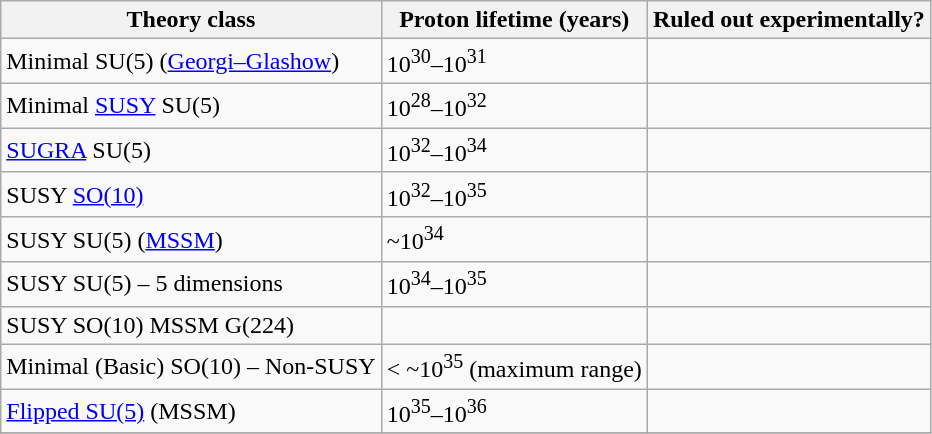<table class="wikitable">
<tr>
<th>Theory class</th>
<th>Proton lifetime (years)</th>
<th>Ruled out experimentally?</th>
</tr>
<tr>
<td>Minimal SU(5) (<a href='#'>Georgi–Glashow</a>)</td>
<td>10<sup>30</sup>–10<sup>31</sup></td>
<td></td>
</tr>
<tr>
<td>Minimal <a href='#'>SUSY</a> SU(5)</td>
<td>10<sup>28</sup>–10<sup>32</sup></td>
<td></td>
</tr>
<tr>
<td><a href='#'>SUGRA</a> SU(5)</td>
<td>10<sup>32</sup>–10<sup>34</sup></td>
<td></td>
</tr>
<tr>
<td>SUSY <a href='#'>SO(10)</a></td>
<td>10<sup>32</sup>–10<sup>35</sup></td>
<td></td>
</tr>
<tr>
<td>SUSY SU(5) (<a href='#'>MSSM</a>)</td>
<td>~10<sup>34</sup></td>
<td></td>
</tr>
<tr>
<td>SUSY SU(5) – 5 dimensions</td>
<td>10<sup>34</sup>–10<sup>35</sup></td>
<td></td>
</tr>
<tr>
<td>SUSY SO(10) MSSM G(224)</td>
<td></td>
<td></td>
</tr>
<tr>
<td>Minimal (Basic) SO(10) – Non-SUSY</td>
<td>< ~10<sup>35</sup> (maximum range)</td>
<td></td>
</tr>
<tr>
<td><a href='#'>Flipped SU(5)</a> (MSSM)</td>
<td>10<sup>35</sup>–10<sup>36</sup></td>
<td></td>
</tr>
<tr>
</tr>
</table>
